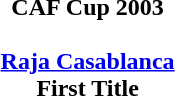<table width=95%>
<tr align=center>
<td><strong>CAF Cup 2003</strong><br><br>  <strong><a href='#'>Raja Casablanca</a></strong><br><strong>First Title</strong></td>
</tr>
</table>
